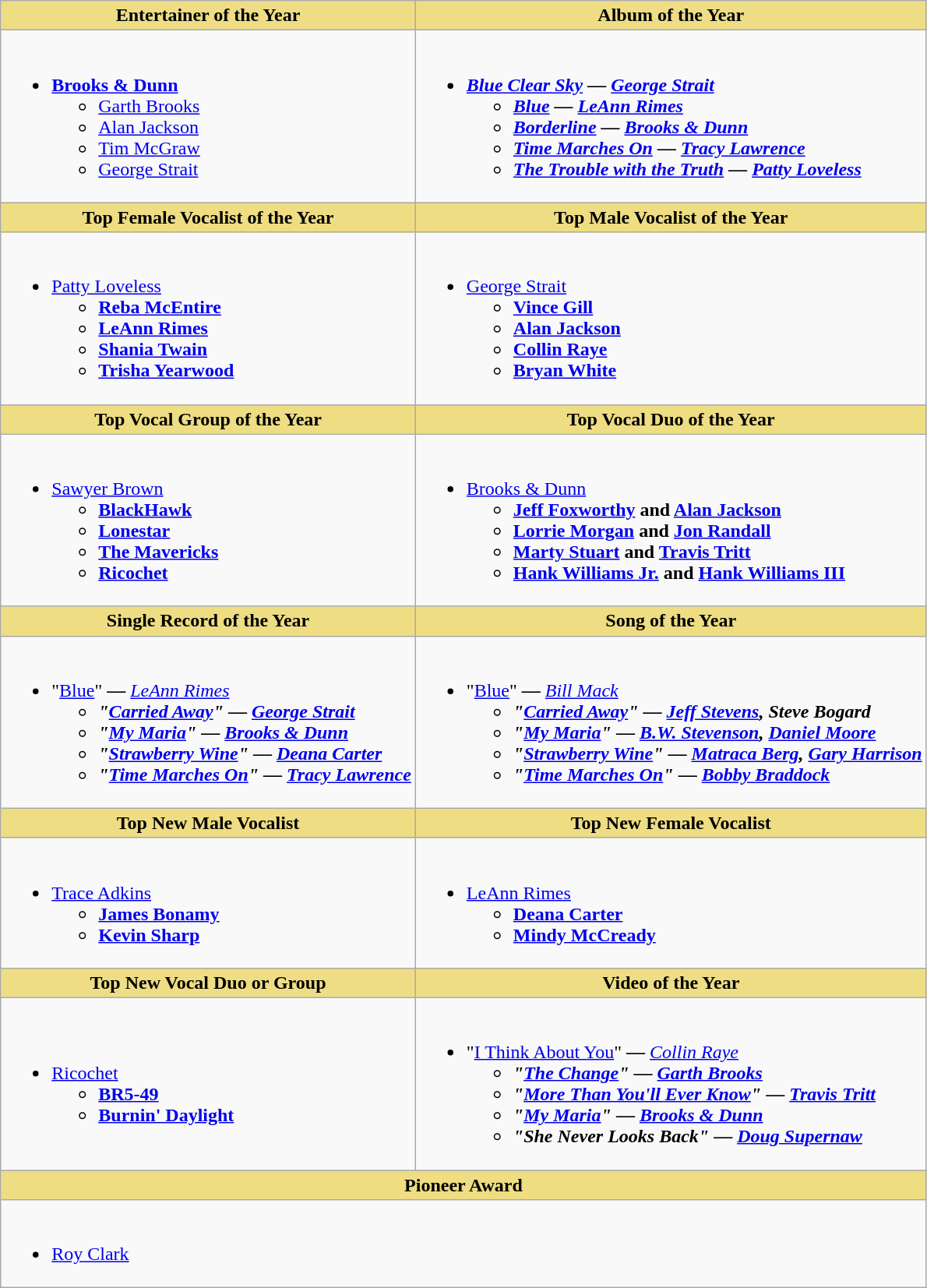<table class="wikitable">
<tr>
<th style="background:#EEDD85; width=50%">Entertainer of the Year</th>
<th style="background:#EEDD85; width=50%">Album of the Year</th>
</tr>
<tr>
<td style="vertical-align:top"><br><ul><li><strong><a href='#'>Brooks & Dunn</a></strong><ul><li><a href='#'>Garth Brooks</a></li><li><a href='#'>Alan Jackson</a></li><li><a href='#'>Tim McGraw</a></li><li><a href='#'>George Strait</a></li></ul></li></ul></td>
<td style="vertical-align:top"><br><ul><li><strong><em><a href='#'>Blue Clear Sky</a><em> — <a href='#'>George Strait</a><strong><ul><li></em><a href='#'>Blue</a><em> — <a href='#'>LeAnn Rimes</a></li><li></em><a href='#'>Borderline</a><em> — <a href='#'>Brooks & Dunn</a></li><li></em><a href='#'>Time Marches On</a><em> — <a href='#'>Tracy Lawrence</a></li><li></em><a href='#'>The Trouble with the Truth</a><em> — <a href='#'>Patty Loveless</a></li></ul></li></ul></td>
</tr>
<tr>
<th style="background:#EEDD82; width=50%">Top Female Vocalist of the Year</th>
<th style="background:#EEDD82; width=50%">Top Male Vocalist of the Year</th>
</tr>
<tr>
<td style="vertical-align:top"><br><ul><li></strong><a href='#'>Patty Loveless</a><strong><ul><li><a href='#'>Reba McEntire</a></li><li><a href='#'>LeAnn Rimes</a></li><li><a href='#'>Shania Twain</a></li><li><a href='#'>Trisha Yearwood</a></li></ul></li></ul></td>
<td style="vertical-align:top"><br><ul><li></strong><a href='#'>George Strait</a><strong><ul><li><a href='#'>Vince Gill</a></li><li><a href='#'>Alan Jackson</a></li><li><a href='#'>Collin Raye</a></li><li><a href='#'>Bryan White</a></li></ul></li></ul></td>
</tr>
<tr>
<th style="background:#EEDD82; width=50%">Top Vocal Group of the Year</th>
<th style="background:#EEDD82; width=50%">Top Vocal Duo of the Year</th>
</tr>
<tr>
<td style="vertical-align:top"><br><ul><li></strong><a href='#'>Sawyer Brown</a><strong><ul><li><a href='#'>BlackHawk</a></li><li><a href='#'>Lonestar</a></li><li><a href='#'>The Mavericks</a></li><li><a href='#'>Ricochet</a></li></ul></li></ul></td>
<td style="vertical-align:top"><br><ul><li></strong><a href='#'>Brooks & Dunn</a><strong><ul><li><a href='#'>Jeff Foxworthy</a> and <a href='#'>Alan Jackson</a></li><li><a href='#'>Lorrie Morgan</a> and <a href='#'>Jon Randall</a></li><li><a href='#'>Marty Stuart</a> and <a href='#'>Travis Tritt</a></li><li><a href='#'>Hank Williams Jr.</a> and <a href='#'>Hank Williams III</a></li></ul></li></ul></td>
</tr>
<tr>
<th style="background:#EEDD82; width=50%">Single Record of the Year</th>
<th style="background:#EEDD82; width=50%">Song of the Year</th>
</tr>
<tr>
<td style="vertical-align:top"><br><ul><li></strong>"<a href='#'>Blue</a>"<strong> </em>—<em> </strong><a href='#'>LeAnn Rimes</a><strong><ul><li>"<a href='#'>Carried Away</a>" </em>—<em> <a href='#'>George Strait</a></li><li>"<a href='#'>My Maria</a>" </em>—<em> <a href='#'>Brooks & Dunn</a></li><li>"<a href='#'>Strawberry Wine</a>" </em>—<em> <a href='#'>Deana Carter</a></li><li>"<a href='#'>Time Marches On</a>" </em>—<em> <a href='#'>Tracy Lawrence</a></li></ul></li></ul></td>
<td style="vertical-align:top"><br><ul><li></strong>"<a href='#'>Blue</a>"<strong> </em>—<em> </strong><a href='#'>Bill Mack</a><strong><ul><li>"<a href='#'>Carried Away</a>" </em>—<em> <a href='#'>Jeff Stevens</a>, Steve Bogard</li><li>"<a href='#'>My Maria</a>" </em>—<em> <a href='#'>B.W. Stevenson</a>, <a href='#'>Daniel Moore</a></li><li>"<a href='#'>Strawberry Wine</a>" </em>—<em> <a href='#'>Matraca Berg</a>, <a href='#'>Gary Harrison</a></li><li>"<a href='#'>Time Marches On</a>" </em>—<em> <a href='#'>Bobby Braddock</a></li></ul></li></ul></td>
</tr>
<tr>
<th style="background:#EEDD82; width=50%">Top New Male Vocalist</th>
<th style="background:#EEDD82; width=50%">Top New Female Vocalist</th>
</tr>
<tr>
<td style="vertical-align:top"><br><ul><li></strong><a href='#'>Trace Adkins</a><strong><ul><li><a href='#'>James Bonamy</a></li><li><a href='#'>Kevin Sharp</a></li></ul></li></ul></td>
<td style="vertical-align:top"><br><ul><li></strong><a href='#'>LeAnn Rimes</a><strong><ul><li><a href='#'>Deana Carter</a></li><li><a href='#'>Mindy McCready</a></li></ul></li></ul></td>
</tr>
<tr>
<th style="background:#EEDD85; width=50%">Top New Vocal Duo or Group</th>
<th style="background:#EEDD85; width=50%">Video of the Year</th>
</tr>
<tr>
<td><br><ul><li></strong><a href='#'>Ricochet</a><strong><ul><li><a href='#'>BR5-49</a></li><li><a href='#'>Burnin' Daylight</a></li></ul></li></ul></td>
<td><br><ul><li></strong>"<a href='#'>I Think About You</a>"<strong> </em>—<em> </strong><a href='#'>Collin Raye</a><strong><ul><li>"<a href='#'>The Change</a>" </em>—<em> <a href='#'>Garth Brooks</a></li><li>"<a href='#'>More Than You'll Ever Know</a>" </em>—<em> <a href='#'>Travis Tritt</a></li><li>"<a href='#'>My Maria</a>" </em>—<em> <a href='#'>Brooks & Dunn</a></li><li>"She Never Looks Back" </em>—<em> <a href='#'>Doug Supernaw</a></li></ul></li></ul></td>
</tr>
<tr>
<th colspan="2" style="background:#EEDD82; width=50%">Pioneer Award</th>
</tr>
<tr>
<td colspan="2"><br><ul><li></strong><a href='#'>Roy Clark</a><strong></li></ul></td>
</tr>
</table>
